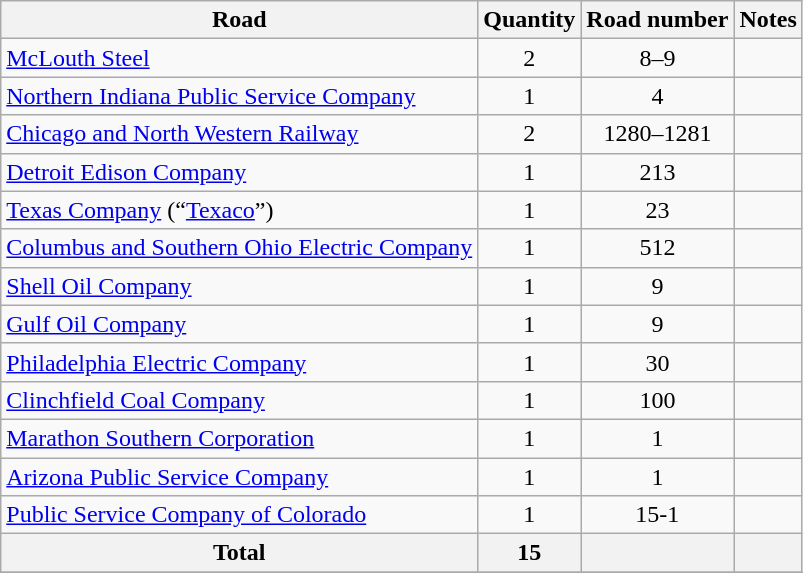<table class="wikitable">
<tr>
<th>Road</th>
<th>Quantity</th>
<th>Road number</th>
<th>Notes</th>
</tr>
<tr>
<td><a href='#'>McLouth Steel</a></td>
<td style="text-align:center;">2</td>
<td style="text-align:center;">8–9</td>
<td></td>
</tr>
<tr>
<td><a href='#'>Northern Indiana Public Service Company</a></td>
<td style="text-align:center;">1</td>
<td style="text-align:center;">4</td>
<td></td>
</tr>
<tr>
<td><a href='#'>Chicago and North Western Railway</a></td>
<td style="text-align:center;">2</td>
<td style="text-align:center;">1280–1281</td>
<td></td>
</tr>
<tr>
<td><a href='#'>Detroit Edison Company</a></td>
<td style="text-align:center;">1</td>
<td style="text-align:center;">213</td>
<td></td>
</tr>
<tr>
<td><a href='#'>Texas Company</a> (“<a href='#'>Texaco</a>”)</td>
<td style="text-align:center;">1</td>
<td style="text-align:center;">23</td>
<td></td>
</tr>
<tr>
<td><a href='#'>Columbus and Southern Ohio Electric Company</a></td>
<td style="text-align:center;">1</td>
<td style="text-align:center;">512</td>
<td></td>
</tr>
<tr>
<td><a href='#'>Shell Oil Company</a></td>
<td style="text-align:center;">1</td>
<td style="text-align:center;">9</td>
<td></td>
</tr>
<tr>
<td><a href='#'>Gulf Oil Company</a></td>
<td style="text-align:center;">1</td>
<td style="text-align:center;">9</td>
<td></td>
</tr>
<tr>
<td><a href='#'>Philadelphia Electric Company</a></td>
<td style="text-align:center;">1</td>
<td style="text-align:center;">30</td>
<td></td>
</tr>
<tr>
<td><a href='#'>Clinchfield Coal Company</a></td>
<td style="text-align:center;">1</td>
<td style="text-align:center;">100</td>
<td></td>
</tr>
<tr>
<td><a href='#'>Marathon Southern Corporation</a></td>
<td style="text-align:center;">1</td>
<td style="text-align:center;">1</td>
<td></td>
</tr>
<tr>
<td><a href='#'>Arizona Public Service Company</a></td>
<td style="text-align:center;">1</td>
<td style="text-align:center;">1</td>
<td></td>
</tr>
<tr>
<td><a href='#'>Public Service Company of Colorado</a></td>
<td style="text-align:center;">1</td>
<td style="text-align:center;">15-1</td>
<td></td>
</tr>
<tr>
<th>Total</th>
<th>15</th>
<th></th>
<th></th>
</tr>
<tr>
</tr>
</table>
